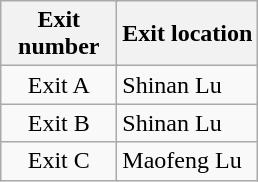<table class="wikitable">
<tr>
<th style="width:70px" colspan="2">Exit number</th>
<th>Exit location</th>
</tr>
<tr>
<td align="center" colspan="2">Exit A</td>
<td>Shinan Lu</td>
</tr>
<tr>
<td align="center" colspan="2">Exit B</td>
<td>Shinan Lu</td>
</tr>
<tr>
<td align="center" colspan="2">Exit C</td>
<td>Maofeng Lu</td>
</tr>
</table>
